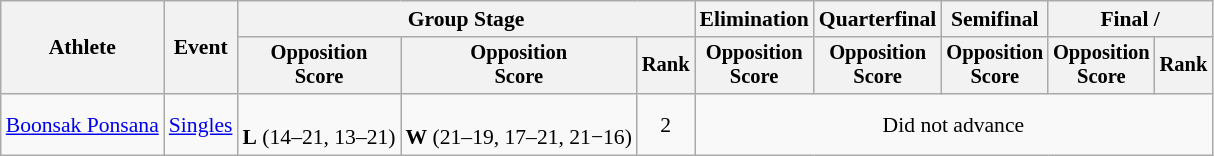<table class="wikitable" style="font-size:90%">
<tr>
<th rowspan=2>Athlete</th>
<th rowspan=2>Event</th>
<th colspan=3>Group Stage</th>
<th>Elimination</th>
<th>Quarterfinal</th>
<th>Semifinal</th>
<th colspan=2>Final / </th>
</tr>
<tr style="font-size:95%">
<th>Opposition<br>Score</th>
<th>Opposition<br>Score</th>
<th>Rank</th>
<th>Opposition<br>Score</th>
<th>Opposition<br>Score</th>
<th>Opposition<br>Score</th>
<th>Opposition<br>Score</th>
<th>Rank</th>
</tr>
<tr align=center>
<td align=left><a href='#'>Boonsak Ponsana</a></td>
<td align=left><a href='#'>Singles</a></td>
<td><br><strong>L</strong> (14–21, 13–21)</td>
<td><br><strong>W</strong> (21–19, 17–21, 21−16)</td>
<td>2</td>
<td colspan=5>Did not advance</td>
</tr>
</table>
